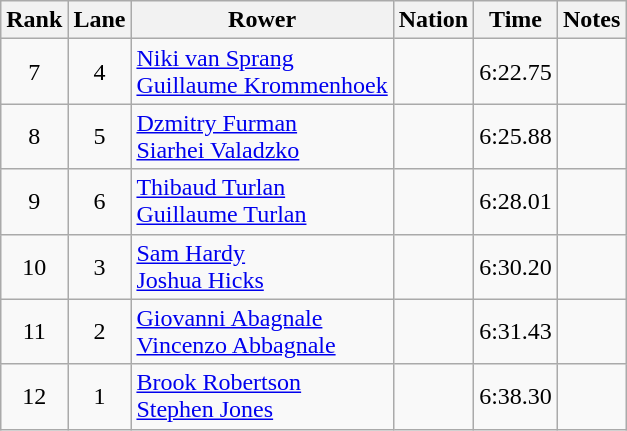<table class="wikitable sortable" style="text-align:center">
<tr>
<th>Rank</th>
<th>Lane</th>
<th>Rower</th>
<th>Nation</th>
<th>Time</th>
<th>Notes</th>
</tr>
<tr>
<td>7</td>
<td>4</td>
<td align=left><a href='#'>Niki van Sprang</a><br><a href='#'>Guillaume Krommenhoek</a></td>
<td align=left></td>
<td>6:22.75</td>
<td></td>
</tr>
<tr>
<td>8</td>
<td>5</td>
<td align="left"><a href='#'>Dzmitry Furman</a><br><a href='#'>Siarhei Valadzko</a></td>
<td align="left"></td>
<td>6:25.88</td>
<td></td>
</tr>
<tr>
<td>9</td>
<td>6</td>
<td align=left><a href='#'>Thibaud Turlan</a><br><a href='#'>Guillaume Turlan</a></td>
<td align=left></td>
<td>6:28.01</td>
<td></td>
</tr>
<tr>
<td>10</td>
<td>3</td>
<td align=left><a href='#'>Sam Hardy</a><br><a href='#'>Joshua Hicks</a></td>
<td align=left></td>
<td>6:30.20</td>
<td></td>
</tr>
<tr>
<td>11</td>
<td>2</td>
<td align=left><a href='#'>Giovanni Abagnale</a><br><a href='#'>Vincenzo Abbagnale</a></td>
<td align=left></td>
<td>6:31.43</td>
<td></td>
</tr>
<tr>
<td>12</td>
<td>1</td>
<td align=left><a href='#'>Brook Robertson</a><br><a href='#'>Stephen Jones</a></td>
<td align=left></td>
<td>6:38.30</td>
<td></td>
</tr>
</table>
